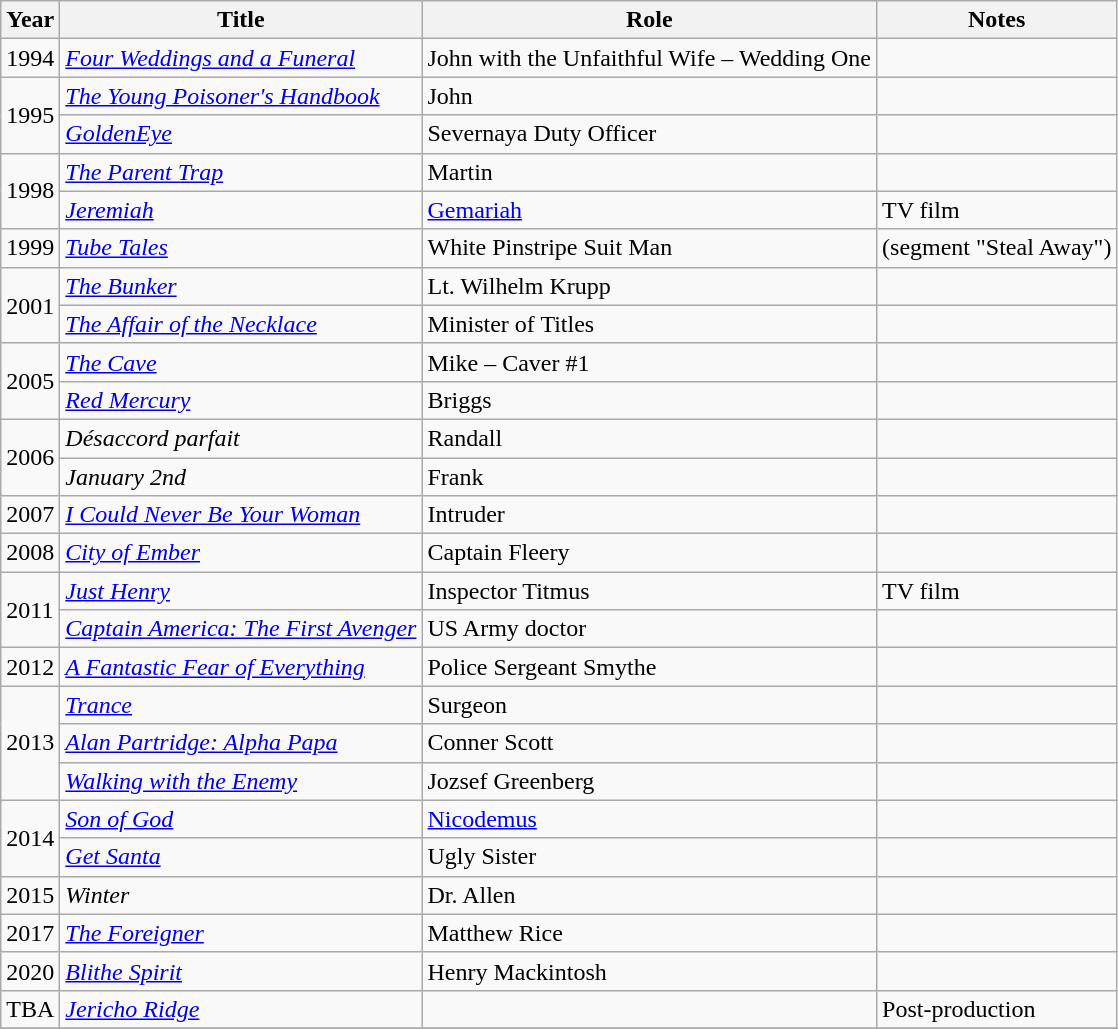<table class="wikitable">
<tr>
<th>Year</th>
<th>Title</th>
<th>Role</th>
<th>Notes</th>
</tr>
<tr>
<td>1994</td>
<td><em><a href='#'>Four Weddings and a Funeral</a></em></td>
<td>John with the Unfaithful Wife – Wedding One</td>
<td></td>
</tr>
<tr>
<td Rowspan=2>1995</td>
<td><em><a href='#'>The Young Poisoner's Handbook</a></em></td>
<td>John</td>
<td></td>
</tr>
<tr>
<td><em><a href='#'>GoldenEye</a></em></td>
<td>Severnaya Duty Officer</td>
<td></td>
</tr>
<tr>
<td Rowspan=2>1998</td>
<td><em><a href='#'>The Parent Trap</a></em></td>
<td>Martin</td>
<td></td>
</tr>
<tr>
<td><em><a href='#'>Jeremiah</a></em></td>
<td><a href='#'>Gemariah</a></td>
<td>TV film</td>
</tr>
<tr>
<td>1999</td>
<td><em><a href='#'>Tube Tales</a></em></td>
<td>White Pinstripe Suit Man</td>
<td>(segment "Steal Away")</td>
</tr>
<tr>
<td Rowspan=2>2001</td>
<td><em><a href='#'>The Bunker</a></em></td>
<td>Lt. Wilhelm Krupp</td>
<td></td>
</tr>
<tr>
<td><em><a href='#'>The Affair of the Necklace</a></em></td>
<td>Minister of Titles</td>
<td></td>
</tr>
<tr>
<td Rowspan=2>2005</td>
<td><em><a href='#'>The Cave</a></em></td>
<td>Mike – Caver #1</td>
<td></td>
</tr>
<tr>
<td><em><a href='#'>Red Mercury</a></em></td>
<td>Briggs</td>
<td></td>
</tr>
<tr>
<td Rowspan=2>2006</td>
<td><em>Désaccord parfait</em></td>
<td>Randall</td>
<td></td>
</tr>
<tr>
<td><em>January 2nd</em></td>
<td>Frank</td>
<td></td>
</tr>
<tr>
<td>2007</td>
<td><em><a href='#'>I Could Never Be Your Woman</a></em></td>
<td>Intruder</td>
<td></td>
</tr>
<tr>
<td>2008</td>
<td><em><a href='#'>City of Ember</a></em></td>
<td>Captain Fleery</td>
<td></td>
</tr>
<tr>
<td Rowspan=2>2011</td>
<td><em><a href='#'>Just Henry</a></em></td>
<td>Inspector Titmus</td>
<td>TV film</td>
</tr>
<tr>
<td><em><a href='#'>Captain America: The First Avenger</a></em></td>
<td>US Army doctor</td>
<td></td>
</tr>
<tr>
<td>2012</td>
<td><em><a href='#'>A Fantastic Fear of Everything</a></em></td>
<td>Police Sergeant Smythe</td>
<td></td>
</tr>
<tr>
<td Rowspan=3>2013</td>
<td><em><a href='#'>Trance</a></em></td>
<td>Surgeon</td>
<td></td>
</tr>
<tr>
<td><em><a href='#'>Alan Partridge: Alpha Papa</a></em></td>
<td>Conner Scott</td>
<td></td>
</tr>
<tr>
<td><em><a href='#'>Walking with the Enemy</a></em></td>
<td>Jozsef Greenberg</td>
<td></td>
</tr>
<tr>
<td Rowspan=2>2014</td>
<td><em><a href='#'>Son of God</a></em></td>
<td><a href='#'>Nicodemus</a></td>
<td></td>
</tr>
<tr>
<td><em><a href='#'>Get Santa</a></em></td>
<td>Ugly Sister</td>
<td></td>
</tr>
<tr>
<td>2015</td>
<td><em>Winter</em></td>
<td>Dr. Allen</td>
<td></td>
</tr>
<tr>
<td>2017</td>
<td><em><a href='#'>The Foreigner</a></em></td>
<td>Matthew Rice</td>
<td></td>
</tr>
<tr>
<td>2020</td>
<td><em><a href='#'>Blithe Spirit</a></em></td>
<td>Henry Mackintosh</td>
<td></td>
</tr>
<tr>
<td>TBA</td>
<td><em><a href='#'>Jericho Ridge</a></em></td>
<td></td>
<td>Post-production</td>
</tr>
<tr>
</tr>
</table>
